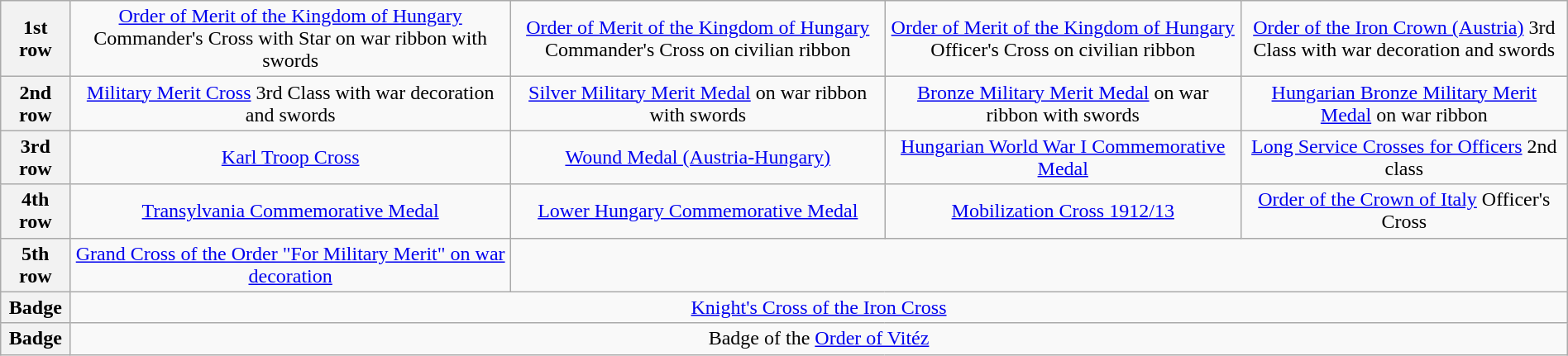<table class="wikitable" style="margin:1em auto; text-align:center;">
<tr>
<th>1st row</th>
<td><a href='#'>Order of Merit of the Kingdom of Hungary</a> Commander's Cross with Star on war ribbon with swords</td>
<td><a href='#'>Order of Merit of the Kingdom of Hungary</a> Commander's Cross on civilian ribbon</td>
<td><a href='#'>Order of Merit of the Kingdom of Hungary</a> Officer's Cross on civilian ribbon</td>
<td><a href='#'>Order of the Iron Crown (Austria)</a> 3rd Class with war decoration and swords</td>
</tr>
<tr>
<th>2nd row</th>
<td><a href='#'>Military Merit Cross</a> 3rd Class with war decoration and swords</td>
<td><a href='#'>Silver Military Merit Medal</a> on war ribbon with swords</td>
<td><a href='#'>Bronze Military Merit Medal</a> on war ribbon with swords</td>
<td><a href='#'>Hungarian Bronze Military Merit Medal</a> on war ribbon</td>
</tr>
<tr>
<th>3rd row</th>
<td><a href='#'>Karl Troop Cross</a></td>
<td><a href='#'>Wound Medal (Austria-Hungary)</a></td>
<td><a href='#'>Hungarian World War I Commemorative Medal</a></td>
<td><a href='#'>Long Service Crosses for Officers</a> 2nd class</td>
</tr>
<tr>
<th>4th row</th>
<td><a href='#'>Transylvania Commemorative Medal</a></td>
<td><a href='#'>Lower Hungary Commemorative Medal</a></td>
<td><a href='#'>Mobilization Cross 1912/13</a></td>
<td><a href='#'>Order of the Crown of Italy</a> Officer's Cross</td>
</tr>
<tr>
<th>5th row</th>
<td><a href='#'>Grand Cross of the Order "For Military Merit" on war decoration</a></td>
</tr>
<tr>
<th>Badge</th>
<td align=center colspan="4"><a href='#'>Knight's Cross of the Iron Cross</a></td>
</tr>
<tr>
<th>Badge</th>
<td align=center colspan="4">Badge of the <a href='#'>Order of Vitéz</a></td>
</tr>
</table>
